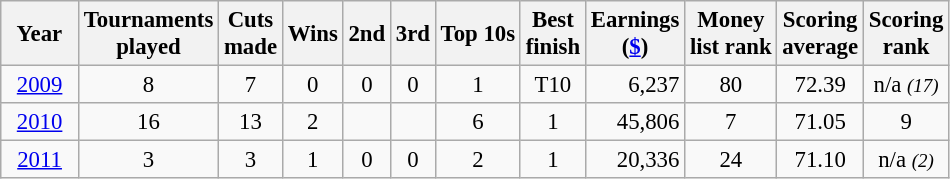<table class="wikitable" style="text-align:center; font-size: 95%;">
<tr>
<th>  Year  </th>
<th>Tournaments <br>played</th>
<th>Cuts <br>made</th>
<th>Wins</th>
<th>2nd</th>
<th>3rd</th>
<th>Top 10s</th>
<th>Best <br>finish</th>
<th>Earnings<br>(<a href='#'>$</a>)</th>
<th>Money <br>list rank</th>
<th>Scoring <br>average</th>
<th>Scoring <br>rank</th>
</tr>
<tr>
<td><a href='#'>2009</a></td>
<td>8</td>
<td>7</td>
<td>0</td>
<td>0</td>
<td>0</td>
<td>1</td>
<td>T10</td>
<td align="right">6,237</td>
<td>80</td>
<td>72.39</td>
<td>n/a <small><em>(17)</em></small></td>
</tr>
<tr>
<td><a href='#'>2010</a></td>
<td>16</td>
<td>13</td>
<td>2</td>
<td></td>
<td></td>
<td>6</td>
<td>1</td>
<td align="right">45,806</td>
<td>7</td>
<td>71.05</td>
<td>9</td>
</tr>
<tr>
<td><a href='#'>2011</a></td>
<td>3</td>
<td>3</td>
<td>1</td>
<td>0</td>
<td>0</td>
<td>2</td>
<td>1</td>
<td align="right">20,336</td>
<td>24</td>
<td>71.10</td>
<td>n/a <small><em>(2)</em></small></td>
</tr>
</table>
